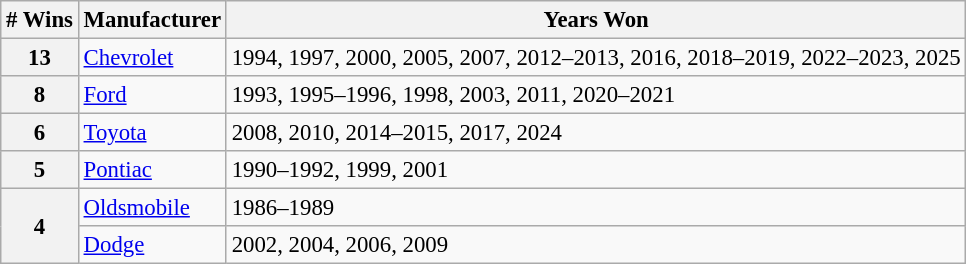<table class="wikitable" style="font-size: 95%;">
<tr>
<th># Wins</th>
<th>Manufacturer</th>
<th>Years Won</th>
</tr>
<tr>
<th>13</th>
<td><a href='#'>Chevrolet</a></td>
<td>1994, 1997, 2000, 2005, 2007, 2012–2013, 2016, 2018–2019, 2022–2023, 2025</td>
</tr>
<tr>
<th>8</th>
<td><a href='#'>Ford</a></td>
<td>1993, 1995–1996, 1998, 2003, 2011, 2020–2021</td>
</tr>
<tr>
<th>6</th>
<td><a href='#'>Toyota</a></td>
<td>2008, 2010, 2014–2015, 2017, 2024</td>
</tr>
<tr>
<th>5</th>
<td><a href='#'>Pontiac</a></td>
<td>1990–1992, 1999, 2001</td>
</tr>
<tr>
<th rowspan="2">4</th>
<td><a href='#'>Oldsmobile</a></td>
<td>1986–1989</td>
</tr>
<tr>
<td><a href='#'>Dodge</a></td>
<td>2002, 2004, 2006, 2009</td>
</tr>
</table>
